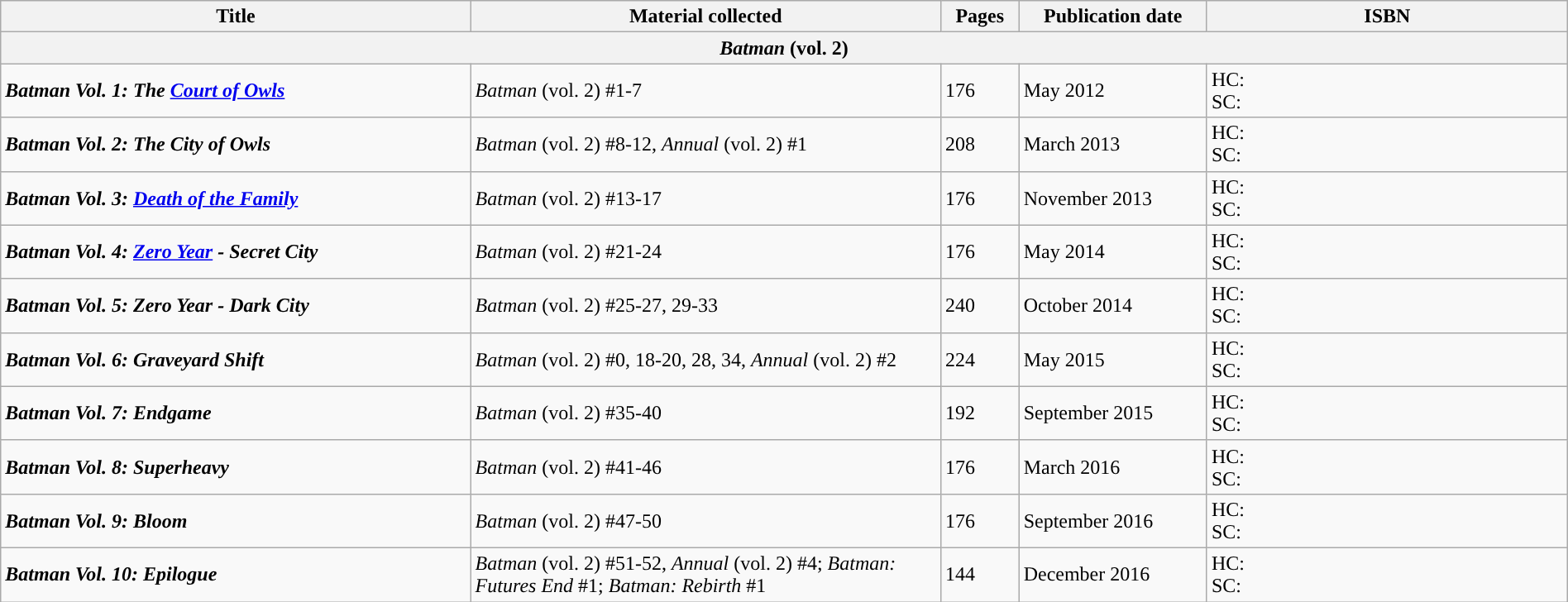<table class="wikitable" width="100%">
<tr>
<th style="width:30%;">Title</th>
<th style="width:30%;">Material collected</th>
<th style="width:5%;">Pages</th>
<th style="width:12%;">Publication date</th>
<th>ISBN</th>
</tr>
<tr>
<th colspan="5"><em>Batman</em> (vol. 2)</th>
</tr>
<tr>
<td><strong><em>Batman Vol. 1: The <a href='#'>Court of Owls</a></em></strong></td>
<td><em>Batman</em> (vol. 2) #1-7</td>
<td>176</td>
<td>May 2012</td>
<td>HC: <br>SC: </td>
</tr>
<tr>
<td><strong><em>Batman Vol. 2: The City of Owls</em></strong></td>
<td><em>Batman</em> (vol. 2) #8-12, <em>Annual</em> (vol. 2) #1</td>
<td>208</td>
<td>March 2013</td>
<td>HC: <br>SC: </td>
</tr>
<tr>
<td><strong><em>Batman Vol. 3: <a href='#'>Death of the Family</a></em></strong></td>
<td><em>Batman</em> (vol. 2) #13-17</td>
<td>176</td>
<td>November 2013</td>
<td>HC: <br>SC: </td>
</tr>
<tr>
<td><strong><em>Batman Vol. 4: <a href='#'>Zero Year</a> - Secret City</em></strong></td>
<td><em>Batman</em> (vol. 2) #21-24</td>
<td>176</td>
<td>May 2014</td>
<td>HC: <br>SC: </td>
</tr>
<tr>
<td><strong><em>Batman Vol. 5: Zero Year - Dark City</em></strong></td>
<td><em>Batman</em> (vol. 2) #25-27, 29-33</td>
<td>240</td>
<td>October 2014</td>
<td>HC: <br>SC: </td>
</tr>
<tr>
<td><strong><em>Batman Vol. 6: Graveyard Shift</em></strong></td>
<td><em>Batman</em> (vol. 2) #0, 18-20, 28, 34, <em>Annual</em> (vol. 2) #2</td>
<td>224</td>
<td>May 2015</td>
<td>HC: <br>SC: </td>
</tr>
<tr>
<td><strong><em>Batman Vol. 7: Endgame</em></strong></td>
<td><em>Batman</em> (vol. 2) #35-40</td>
<td>192</td>
<td>September 2015</td>
<td>HC: <br>SC: </td>
</tr>
<tr>
<td><strong><em>Batman Vol. 8: Superheavy</em></strong></td>
<td><em>Batman</em> (vol. 2) #41-46</td>
<td>176</td>
<td>March 2016</td>
<td>HC: <br>SC: </td>
</tr>
<tr>
<td><strong><em>Batman Vol. 9: Bloom</em></strong></td>
<td><em>Batman</em> (vol. 2) #47-50</td>
<td>176</td>
<td>September 2016</td>
<td>HC: <br>SC: </td>
</tr>
<tr>
<td><strong><em>Batman Vol. 10: Epilogue</em></strong></td>
<td><em>Batman</em> (vol. 2) #51-52, <em>Annual</em> (vol. 2) #4; <em>Batman: Futures End</em> #1; <em>Batman: Rebirth</em> #1</td>
<td>144</td>
<td>December 2016</td>
<td>HC: <br>SC: </td>
</tr>
</table>
